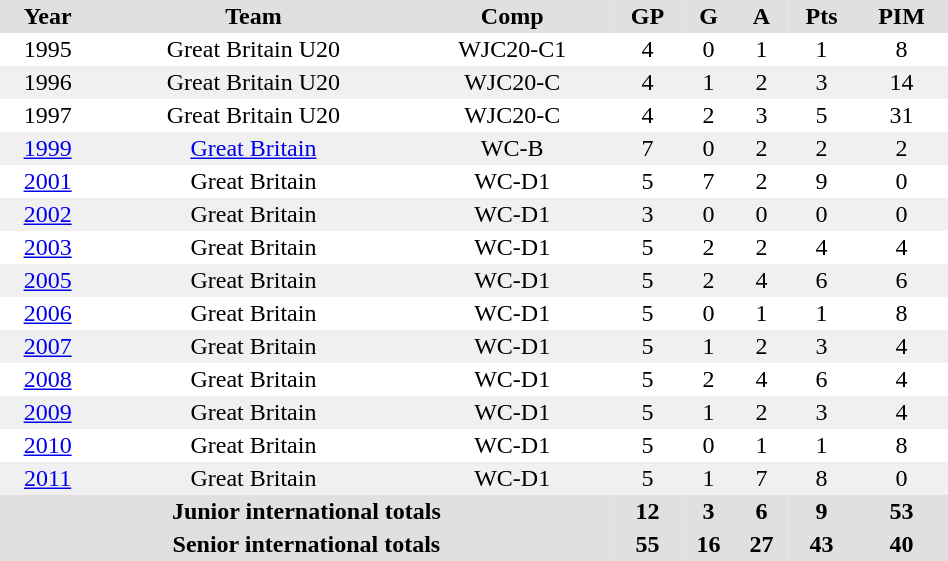<table border="0" cellpadding="2" cellspacing="0" style="width:50%;">
<tr style="text-align:center; background:#e0e0e0;">
<th>Year</th>
<th>Team</th>
<th>Comp</th>
<th>GP</th>
<th>G</th>
<th>A</th>
<th>Pts</th>
<th>PIM</th>
</tr>
<tr style="text-align:center;">
<td>1995</td>
<td>Great Britain U20</td>
<td>WJC20-C1</td>
<td>4</td>
<td>0</td>
<td>1</td>
<td>1</td>
<td>8</td>
</tr>
<tr style="text-align:center; background:#f0f0f0;">
<td>1996</td>
<td>Great Britain U20</td>
<td>WJC20-C</td>
<td>4</td>
<td>1</td>
<td>2</td>
<td>3</td>
<td>14</td>
</tr>
<tr style="text-align:center;">
<td>1997</td>
<td>Great Britain U20</td>
<td>WJC20-C</td>
<td>4</td>
<td>2</td>
<td>3</td>
<td>5</td>
<td>31</td>
</tr>
<tr style="text-align:center; background:#f0f0f0;">
<td><a href='#'>1999</a></td>
<td><a href='#'>Great Britain</a></td>
<td>WC-B</td>
<td>7</td>
<td>0</td>
<td>2</td>
<td>2</td>
<td>2</td>
</tr>
<tr style="text-align:center;">
<td><a href='#'>2001</a></td>
<td>Great Britain</td>
<td>WC-D1</td>
<td>5</td>
<td>7</td>
<td>2</td>
<td>9</td>
<td>0</td>
</tr>
<tr style="text-align:center; background:#f0f0f0;">
<td><a href='#'>2002</a></td>
<td>Great Britain</td>
<td>WC-D1</td>
<td>3</td>
<td>0</td>
<td>0</td>
<td>0</td>
<td>0</td>
</tr>
<tr style="text-align:center;">
<td><a href='#'>2003</a></td>
<td>Great Britain</td>
<td>WC-D1</td>
<td>5</td>
<td>2</td>
<td>2</td>
<td>4</td>
<td>4</td>
</tr>
<tr style="text-align:center; background:#f0f0f0;">
<td><a href='#'>2005</a></td>
<td>Great Britain</td>
<td>WC-D1</td>
<td>5</td>
<td>2</td>
<td>4</td>
<td>6</td>
<td>6</td>
</tr>
<tr style="text-align:center;">
<td><a href='#'>2006</a></td>
<td>Great Britain</td>
<td>WC-D1</td>
<td>5</td>
<td>0</td>
<td>1</td>
<td>1</td>
<td>8</td>
</tr>
<tr style="text-align:center; background:#f0f0f0;">
<td><a href='#'>2007</a></td>
<td>Great Britain</td>
<td>WC-D1</td>
<td>5</td>
<td>1</td>
<td>2</td>
<td>3</td>
<td>4</td>
</tr>
<tr style="text-align:center;">
<td><a href='#'>2008</a></td>
<td>Great Britain</td>
<td>WC-D1</td>
<td>5</td>
<td>2</td>
<td>4</td>
<td>6</td>
<td>4</td>
</tr>
<tr style="text-align:center; background:#f0f0f0;">
<td><a href='#'>2009</a></td>
<td>Great Britain</td>
<td>WC-D1</td>
<td>5</td>
<td>1</td>
<td>2</td>
<td>3</td>
<td>4</td>
</tr>
<tr style="text-align:center;">
<td><a href='#'>2010</a></td>
<td>Great Britain</td>
<td>WC-D1</td>
<td>5</td>
<td>0</td>
<td>1</td>
<td>1</td>
<td>8</td>
</tr>
<tr style="text-align:center; background:#f0f0f0;">
<td><a href='#'>2011</a></td>
<td>Great Britain</td>
<td>WC-D1</td>
<td>5</td>
<td>1</td>
<td>7</td>
<td>8</td>
<td>0</td>
</tr>
<tr style="text-align:center; background:#e0e0e0;">
<th colspan="3">Junior international totals</th>
<th style="text-align:center;">12</th>
<th style="text-align:center;">3</th>
<th style="text-align:center;">6</th>
<th style="text-align:center;">9</th>
<th style="text-align:center;">53</th>
</tr>
<tr style="text-align:center; background:#e0e0e0;">
<th colspan="3">Senior international totals</th>
<th style="text-align:center;">55</th>
<th style="text-align:center;">16</th>
<th style="text-align:center;">27</th>
<th style="text-align:center;">43</th>
<th style="text-align:center;">40</th>
</tr>
</table>
